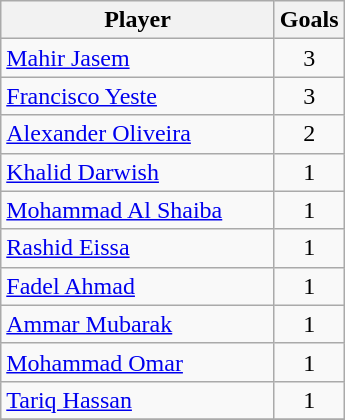<table class="wikitable" style="text-align: center;">
<tr>
<th width="175">Player</th>
<th width="20">Goals</th>
</tr>
<tr>
<td align=left> <a href='#'>Mahir Jasem</a></td>
<td>3</td>
</tr>
<tr>
<td align=left> <a href='#'>Francisco Yeste</a></td>
<td>3</td>
</tr>
<tr>
<td align=left> <a href='#'>Alexander Oliveira</a></td>
<td>2</td>
</tr>
<tr>
<td align=left> <a href='#'>Khalid Darwish</a></td>
<td>1</td>
</tr>
<tr>
<td align=left> <a href='#'>Mohammad Al Shaiba</a></td>
<td>1</td>
</tr>
<tr>
<td align=left> <a href='#'>Rashid Eissa</a></td>
<td>1</td>
</tr>
<tr>
<td align=left> <a href='#'>Fadel Ahmad</a></td>
<td>1</td>
</tr>
<tr>
<td align=left> <a href='#'>Ammar Mubarak</a></td>
<td>1</td>
</tr>
<tr>
<td align=left> <a href='#'>Mohammad Omar</a></td>
<td>1</td>
</tr>
<tr>
<td align=left> <a href='#'>Tariq Hassan</a></td>
<td>1</td>
</tr>
<tr>
</tr>
</table>
